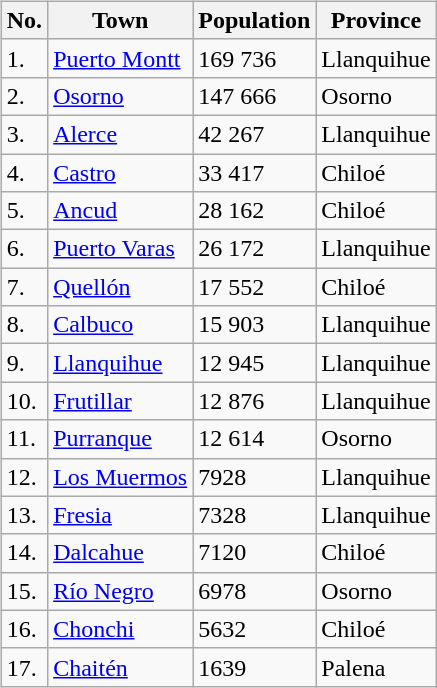<table>
<tr>
<td width=80% align="center"><br><table class="wikitable sortable">
<tr>
<th>No.</th>
<th>Town</th>
<th>Population</th>
<th>Province</th>
</tr>
<tr>
<td>1.</td>
<td><a href='#'>Puerto Montt</a></td>
<td>169 736</td>
<td>Llanquihue</td>
</tr>
<tr>
<td>2.</td>
<td><a href='#'>Osorno</a></td>
<td>147 666</td>
<td>Osorno</td>
</tr>
<tr>
<td>3.</td>
<td><a href='#'>Alerce</a></td>
<td>42 267</td>
<td>Llanquihue</td>
</tr>
<tr>
<td>4.</td>
<td><a href='#'>Castro</a></td>
<td>33 417</td>
<td>Chiloé</td>
</tr>
<tr>
<td>5.</td>
<td><a href='#'>Ancud</a></td>
<td>28 162</td>
<td>Chiloé</td>
</tr>
<tr>
<td>6.</td>
<td><a href='#'>Puerto Varas</a></td>
<td>26 172</td>
<td>Llanquihue</td>
</tr>
<tr>
<td>7.</td>
<td><a href='#'>Quellón</a></td>
<td>17 552</td>
<td>Chiloé</td>
</tr>
<tr>
<td>8.</td>
<td><a href='#'>Calbuco</a></td>
<td>15 903</td>
<td>Llanquihue</td>
</tr>
<tr>
<td>9.</td>
<td><a href='#'>Llanquihue</a></td>
<td>12 945</td>
<td>Llanquihue</td>
</tr>
<tr>
<td>10.</td>
<td><a href='#'>Frutillar</a></td>
<td>12 876</td>
<td>Llanquihue</td>
</tr>
<tr>
<td>11.</td>
<td><a href='#'>Purranque</a></td>
<td>12 614</td>
<td>Osorno</td>
</tr>
<tr>
<td>12.</td>
<td><a href='#'>Los Muermos</a></td>
<td>7928</td>
<td>Llanquihue</td>
</tr>
<tr>
<td>13.</td>
<td><a href='#'>Fresia</a></td>
<td>7328</td>
<td>Llanquihue</td>
</tr>
<tr>
<td>14.</td>
<td><a href='#'>Dalcahue</a></td>
<td>7120</td>
<td>Chiloé</td>
</tr>
<tr>
<td>15.</td>
<td><a href='#'>Río Negro</a></td>
<td>6978</td>
<td>Osorno</td>
</tr>
<tr>
<td>16.</td>
<td><a href='#'>Chonchi</a></td>
<td>5632</td>
<td>Chiloé</td>
</tr>
<tr>
<td>17.</td>
<td><a href='#'>Chaitén</a></td>
<td>1639</td>
<td>Palena</td>
</tr>
</table>
</td>
<td></td>
</tr>
<tr>
</tr>
</table>
